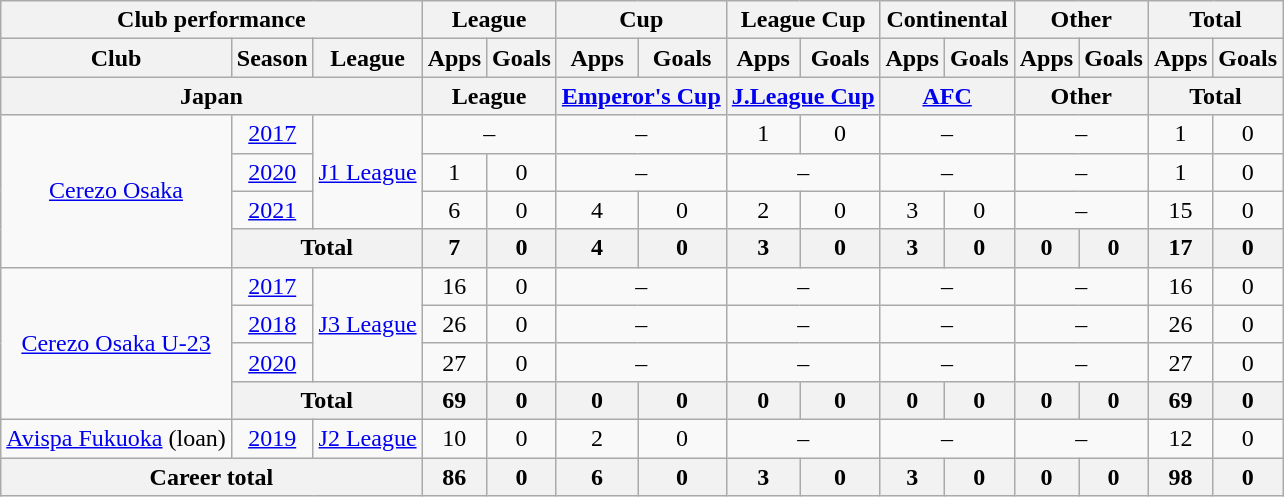<table class="wikitable" style="text-align:center;">
<tr>
<th colspan=3>Club performance</th>
<th colspan=2>League</th>
<th colspan=2>Cup</th>
<th colspan=2>League Cup</th>
<th colspan=2>Continental</th>
<th colspan=2>Other</th>
<th colspan=2>Total</th>
</tr>
<tr>
<th>Club</th>
<th>Season</th>
<th>League</th>
<th>Apps</th>
<th>Goals</th>
<th>Apps</th>
<th>Goals</th>
<th>Apps</th>
<th>Goals</th>
<th>Apps</th>
<th>Goals</th>
<th>Apps</th>
<th>Goals</th>
<th>Apps</th>
<th>Goals</th>
</tr>
<tr>
<th colspan=3>Japan</th>
<th colspan=2>League</th>
<th colspan=2><a href='#'>Emperor's Cup</a></th>
<th colspan=2><a href='#'>J.League Cup</a></th>
<th colspan=2><a href='#'>AFC</a></th>
<th colspan=2>Other</th>
<th colspan=2>Total</th>
</tr>
<tr>
<td rowspan="4"><a href='#'>Cerezo Osaka</a></td>
<td><a href='#'>2017</a></td>
<td rowspan="3"><a href='#'>J1 League</a></td>
<td colspan="2">–</td>
<td colspan="2">–</td>
<td>1</td>
<td>0</td>
<td colspan="2">–</td>
<td colspan="2">–</td>
<td>1</td>
<td>0</td>
</tr>
<tr>
<td><a href='#'>2020</a></td>
<td>1</td>
<td>0</td>
<td colspan="2">–</td>
<td colspan="2">–</td>
<td colspan="2">–</td>
<td colspan="2">–</td>
<td>1</td>
<td>0</td>
</tr>
<tr>
<td><a href='#'>2021</a></td>
<td>6</td>
<td>0</td>
<td>4</td>
<td>0</td>
<td>2</td>
<td>0</td>
<td>3</td>
<td>0</td>
<td colspan="2">–</td>
<td>15</td>
<td>0</td>
</tr>
<tr>
<th colspan="2">Total</th>
<th>7</th>
<th>0</th>
<th>4</th>
<th>0</th>
<th>3</th>
<th>0</th>
<th>3</th>
<th>0</th>
<th>0</th>
<th>0</th>
<th>17</th>
<th>0</th>
</tr>
<tr>
<td rowspan="4"><a href='#'>Cerezo Osaka U-23</a></td>
<td><a href='#'>2017</a></td>
<td rowspan="3"><a href='#'>J3 League</a></td>
<td>16</td>
<td>0</td>
<td colspan="2">–</td>
<td colspan="2">–</td>
<td colspan="2">–</td>
<td colspan="2">–</td>
<td>16</td>
<td>0</td>
</tr>
<tr>
<td><a href='#'>2018</a></td>
<td>26</td>
<td>0</td>
<td colspan="2">–</td>
<td colspan="2">–</td>
<td colspan="2">–</td>
<td colspan="2">–</td>
<td>26</td>
<td>0</td>
</tr>
<tr>
<td><a href='#'>2020</a></td>
<td>27</td>
<td>0</td>
<td colspan="2">–</td>
<td colspan="2">–</td>
<td colspan="2">–</td>
<td colspan="2">–</td>
<td>27</td>
<td>0</td>
</tr>
<tr>
<th colspan="2">Total</th>
<th>69</th>
<th>0</th>
<th>0</th>
<th>0</th>
<th>0</th>
<th>0</th>
<th>0</th>
<th>0</th>
<th>0</th>
<th>0</th>
<th>69</th>
<th>0</th>
</tr>
<tr>
<td><a href='#'>Avispa Fukuoka</a> (loan)</td>
<td><a href='#'>2019</a></td>
<td><a href='#'>J2 League</a></td>
<td>10</td>
<td>0</td>
<td>2</td>
<td>0</td>
<td colspan="2">–</td>
<td colspan="2">–</td>
<td colspan="2">–</td>
<td>12</td>
<td>0</td>
</tr>
<tr>
<th colspan=3>Career total</th>
<th>86</th>
<th>0</th>
<th>6</th>
<th>0</th>
<th>3</th>
<th>0</th>
<th>3</th>
<th>0</th>
<th>0</th>
<th>0</th>
<th>98</th>
<th>0</th>
</tr>
</table>
